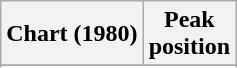<table class="wikitable sortable plainrowheaders" style="text-align:center">
<tr>
<th scope="col">Chart (1980)</th>
<th scope="col">Peak<br>position</th>
</tr>
<tr>
</tr>
<tr>
</tr>
</table>
